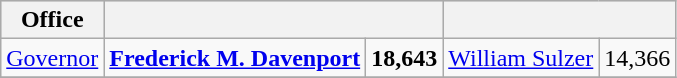<table class=wikitable>
<tr bgcolor=lightgrey>
<th>Office</th>
<th colspan="2"></th>
<th colspan="2"></th>
</tr>
<tr>
<td><a href='#'>Governor</a></td>
<td><strong><a href='#'>Frederick M. Davenport</a></strong></td>
<td align="right"><strong>18,643</strong></td>
<td><a href='#'>William Sulzer</a></td>
<td align="right">14,366</td>
</tr>
<tr>
</tr>
</table>
